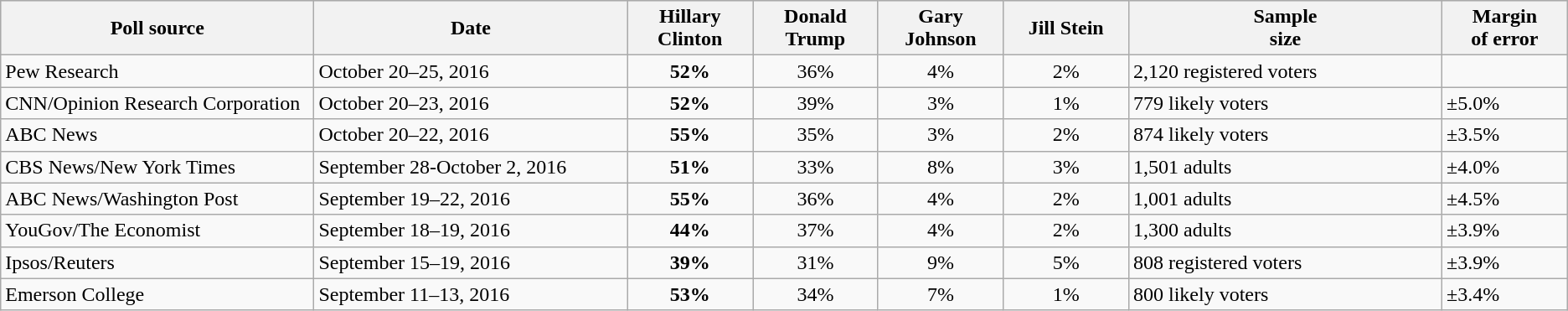<table class="wikitable sortable">
<tr style="background:lightgrey;">
<th width="20%">Poll source</th>
<th width="20%">Date</th>
<th width="8%">Hillary Clinton<br><small></small></th>
<th width="8%">Donald Trump<br><small></small></th>
<th width="8%">Gary Johnson<br><small></small></th>
<th width="8%">Jill Stein<br><small></small></th>
<th width="20%">Sample<br>size</th>
<th width="8%">Margin<br>of error</th>
</tr>
<tr>
<td>Pew Research</td>
<td>October 20–25, 2016</td>
<td align="center" ><strong>52%</strong></td>
<td align="center">36%</td>
<td align="center">4%</td>
<td align="center">2%</td>
<td>2,120 registered voters</td>
<td></td>
</tr>
<tr>
<td>CNN/Opinion Research Corporation</td>
<td>October 20–23, 2016</td>
<td align="center" ><strong>52%</strong></td>
<td align="center">39%</td>
<td align="center">3%</td>
<td align="center">1%</td>
<td>779 likely voters</td>
<td>±5.0%</td>
</tr>
<tr>
<td>ABC News</td>
<td>October 20–22, 2016</td>
<td align="center" ><strong>55%</strong></td>
<td align="center">35%</td>
<td align="center">3%</td>
<td align="center">2%</td>
<td>874 likely voters</td>
<td>±3.5%</td>
</tr>
<tr>
<td>CBS News/New York Times</td>
<td>September 28-October 2, 2016</td>
<td align="center" ><strong>51%</strong></td>
<td align="center">33%</td>
<td align="center">8%</td>
<td align="center">3%</td>
<td>1,501 adults</td>
<td>±4.0%</td>
</tr>
<tr>
<td>ABC News/Washington Post</td>
<td>September 19–22, 2016</td>
<td align="center" ><strong>55%</strong></td>
<td align="center">36%</td>
<td align="center">4%</td>
<td align="center">2%</td>
<td>1,001 adults</td>
<td>±4.5%</td>
</tr>
<tr>
<td>YouGov/The Economist</td>
<td>September 18–19, 2016</td>
<td align="center" ><strong>44%</strong></td>
<td align="center">37%</td>
<td align="center">4%</td>
<td align="center">2%</td>
<td>1,300 adults</td>
<td>±3.9%</td>
</tr>
<tr>
<td>Ipsos/Reuters</td>
<td>September 15–19, 2016</td>
<td align="center" ><strong>39%</strong></td>
<td align="center">31%</td>
<td align="center">9%</td>
<td align="center">5%</td>
<td>808 registered voters</td>
<td>±3.9%</td>
</tr>
<tr>
<td>Emerson College</td>
<td>September 11–13, 2016</td>
<td align="center" ><strong>53%</strong></td>
<td align="center">34%</td>
<td align="center">7%</td>
<td align="center">1%</td>
<td>800 likely voters</td>
<td>±3.4%</td>
</tr>
</table>
